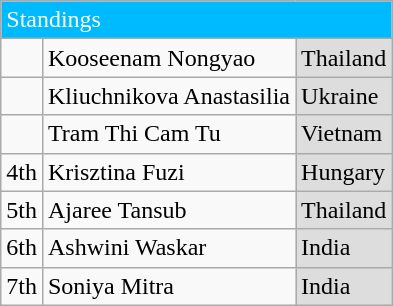<table class="wikitable">
<tr>
<td colspan="3" style="background:#00baff;color:#fff">Standings</td>
</tr>
<tr>
<td></td>
<td>Kooseenam Nongyao</td>
<td style="background:#dddddd"> Thailand</td>
</tr>
<tr>
<td></td>
<td>Kliuchnikova Anastasilia</td>
<td style="background:#dddddd"> Ukraine</td>
</tr>
<tr>
<td></td>
<td>Tram Thi Cam Tu</td>
<td style="background:#dddddd"> Vietnam</td>
</tr>
<tr>
<td>4th</td>
<td>Krisztina Fuzi</td>
<td style="background:#dddddd"> Hungary</td>
</tr>
<tr>
<td>5th</td>
<td>Ajaree Tansub</td>
<td style="background:#dddddd"> Thailand</td>
</tr>
<tr>
<td>6th</td>
<td>Ashwini Waskar</td>
<td style="background:#dddddd"> India</td>
</tr>
<tr>
<td>7th</td>
<td>Soniya Mitra</td>
<td style="background:#dddddd"> India</td>
</tr>
</table>
